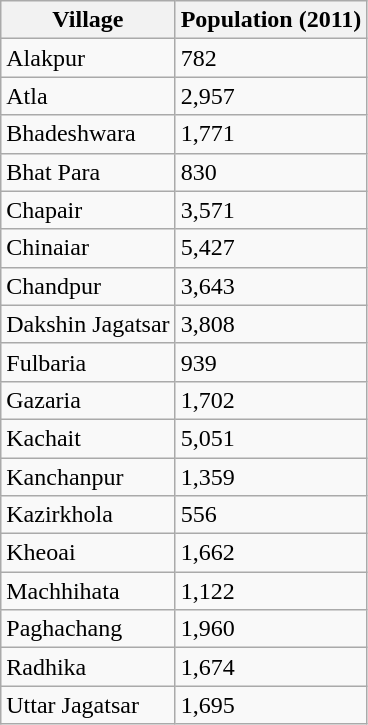<table class="wikitable sortable">
<tr>
<th>Village</th>
<th>Population (2011)</th>
</tr>
<tr>
<td>Alakpur</td>
<td>782</td>
</tr>
<tr>
<td>Atla</td>
<td>2,957</td>
</tr>
<tr>
<td>Bhadeshwara</td>
<td>1,771</td>
</tr>
<tr>
<td>Bhat Para</td>
<td>830</td>
</tr>
<tr>
<td>Chapair</td>
<td>3,571</td>
</tr>
<tr>
<td>Chinaiar</td>
<td>5,427</td>
</tr>
<tr>
<td>Chandpur</td>
<td>3,643</td>
</tr>
<tr>
<td>Dakshin Jagatsar</td>
<td>3,808</td>
</tr>
<tr>
<td>Fulbaria</td>
<td>939</td>
</tr>
<tr>
<td>Gazaria</td>
<td>1,702</td>
</tr>
<tr>
<td>Kachait</td>
<td>5,051</td>
</tr>
<tr>
<td>Kanchanpur</td>
<td>1,359</td>
</tr>
<tr>
<td>Kazirkhola</td>
<td>556</td>
</tr>
<tr>
<td>Kheoai</td>
<td>1,662</td>
</tr>
<tr>
<td>Machhihata</td>
<td>1,122</td>
</tr>
<tr>
<td>Paghachang</td>
<td>1,960</td>
</tr>
<tr>
<td>Radhika</td>
<td>1,674</td>
</tr>
<tr>
<td>Uttar Jagatsar</td>
<td>1,695</td>
</tr>
</table>
